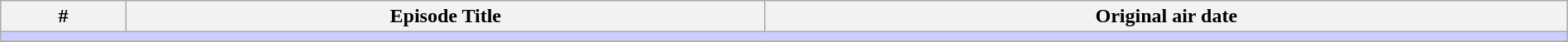<table class="wikitable" width="100%">
<tr>
<th width="8%">#</th>
<th>Episode Title</th>
<th>Original air date</th>
</tr>
<tr>
<td colspan="5" bgcolor="#CCF"></td>
</tr>
<tr>
</tr>
</table>
